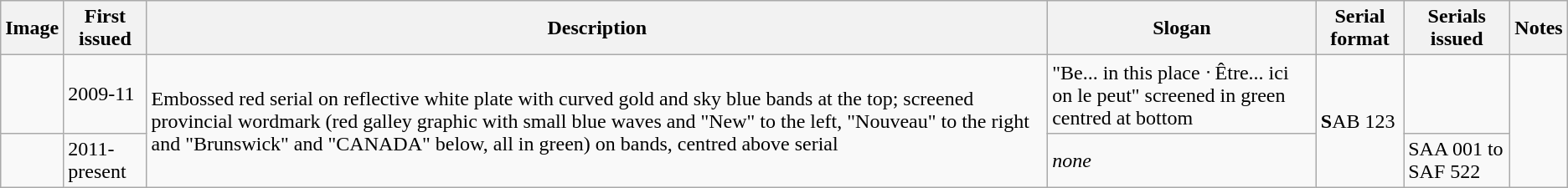<table class="wikitable">
<tr>
<th>Image</th>
<th>First issued</th>
<th>Description</th>
<th>Slogan</th>
<th>Serial format</th>
<th>Serials issued</th>
<th>Notes</th>
</tr>
<tr>
<td></td>
<td>2009-11</td>
<td rowspan="2">Embossed red serial on reflective white plate with curved gold and sky blue bands at the top; screened provincial wordmark (red galley graphic with small blue waves and "New" to the left, "Nouveau" to the right and "Brunswick" and "CANADA" below, all in green) on bands, centred above serial</td>
<td>"Be... in this place  ᐧ  Être... ici on le peut" screened in green centred at bottom</td>
<td rowspan="2"><strong>S</strong>AB 123</td>
<td></td>
<td rowspan="2"></td>
</tr>
<tr>
<td></td>
<td>2011-present</td>
<td><em>none</em></td>
<td>SAA 001 to SAF 522 </td>
</tr>
</table>
